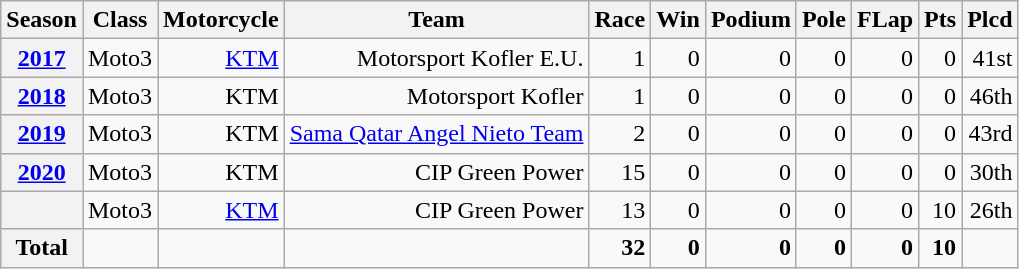<table class="wikitable" style=text-align:right>
<tr>
<th>Season</th>
<th>Class</th>
<th>Motorcycle</th>
<th>Team</th>
<th>Race</th>
<th>Win</th>
<th>Podium</th>
<th>Pole</th>
<th>FLap</th>
<th>Pts</th>
<th>Plcd</th>
</tr>
<tr>
<th><a href='#'>2017</a></th>
<td>Moto3</td>
<td><a href='#'>KTM</a></td>
<td>Motorsport Kofler E.U.</td>
<td>1</td>
<td>0</td>
<td>0</td>
<td>0</td>
<td>0</td>
<td>0</td>
<td>41st</td>
</tr>
<tr>
<th><a href='#'>2018</a></th>
<td>Moto3</td>
<td>KTM</td>
<td>Motorsport Kofler</td>
<td>1</td>
<td>0</td>
<td>0</td>
<td>0</td>
<td>0</td>
<td>0</td>
<td>46th</td>
</tr>
<tr>
<th><a href='#'>2019</a></th>
<td>Moto3</td>
<td>KTM</td>
<td><a href='#'>Sama Qatar Angel Nieto Team</a></td>
<td>2</td>
<td>0</td>
<td>0</td>
<td>0</td>
<td>0</td>
<td>0</td>
<td>43rd</td>
</tr>
<tr>
<th><a href='#'>2020</a></th>
<td>Moto3</td>
<td>KTM</td>
<td>CIP Green Power</td>
<td>15</td>
<td>0</td>
<td>0</td>
<td>0</td>
<td>0</td>
<td>0</td>
<td>30th</td>
</tr>
<tr>
<th></th>
<td>Moto3</td>
<td><a href='#'>KTM</a></td>
<td>CIP Green Power</td>
<td>13</td>
<td>0</td>
<td>0</td>
<td>0</td>
<td>0</td>
<td>10</td>
<td>26th</td>
</tr>
<tr>
<th>Total</th>
<td></td>
<td></td>
<td></td>
<td><strong>32</strong></td>
<td><strong>0</strong></td>
<td><strong>0</strong></td>
<td><strong>0</strong></td>
<td><strong>0</strong></td>
<td><strong>10</strong></td>
<td></td>
</tr>
</table>
